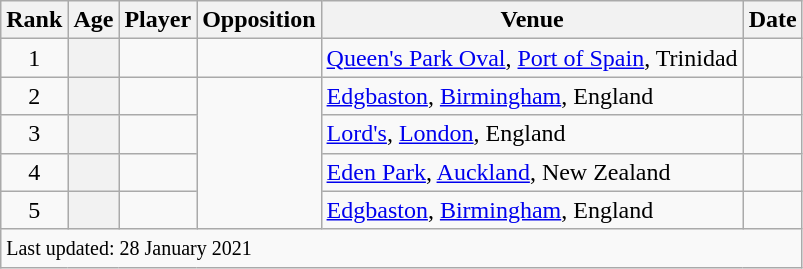<table class="wikitable plainrowheaders sortable">
<tr>
<th scope=col>Rank</th>
<th scope=col>Age</th>
<th scope=col>Player</th>
<th scope=col>Opposition</th>
<th scope=col>Venue</th>
<th scope=col>Date</th>
</tr>
<tr>
<td align=center>1</td>
<th scope=row style=text-align:center;></th>
<td></td>
<td></td>
<td><a href='#'>Queen's Park Oval</a>, <a href='#'>Port of Spain</a>, Trinidad</td>
<td></td>
</tr>
<tr>
<td align=center>2</td>
<th scope=row style=text-align:center;></th>
<td></td>
<td rowspan=4></td>
<td><a href='#'>Edgbaston</a>, <a href='#'>Birmingham</a>, England</td>
<td></td>
</tr>
<tr>
<td align=center>3</td>
<th scope=row style=text-align:center;></th>
<td></td>
<td><a href='#'>Lord's</a>, <a href='#'>London</a>, England</td>
<td></td>
</tr>
<tr>
<td align=center>4</td>
<th scope=row style=text-align:center;></th>
<td></td>
<td><a href='#'>Eden Park</a>, <a href='#'>Auckland</a>, New Zealand</td>
<td></td>
</tr>
<tr>
<td align=center>5</td>
<th scope=row style=text-align:center;></th>
<td></td>
<td><a href='#'>Edgbaston</a>, <a href='#'>Birmingham</a>, England</td>
<td></td>
</tr>
<tr class=sortbottom>
<td colspan=7><small>Last updated: 28 January 2021</small></td>
</tr>
</table>
